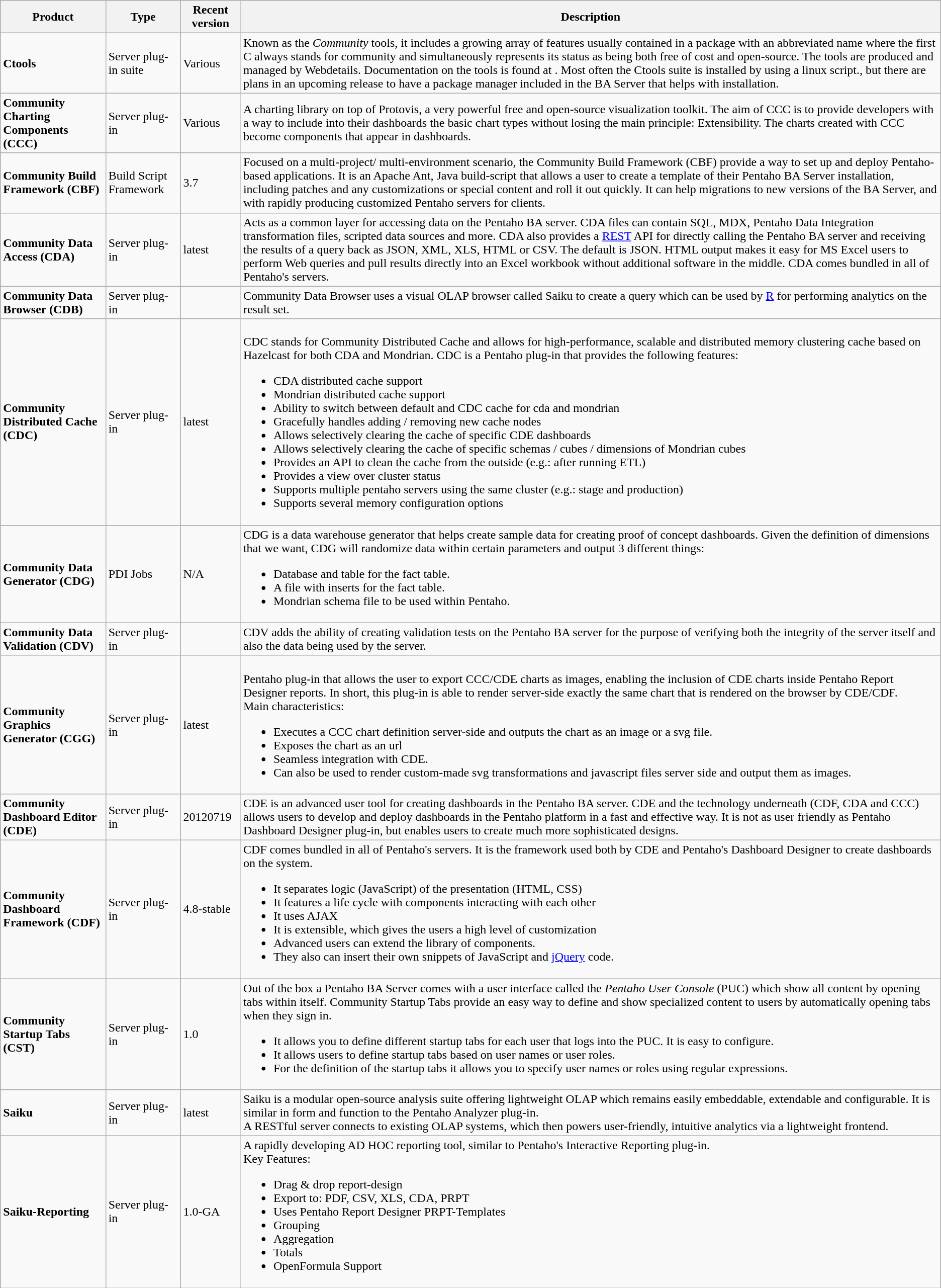<table class="wikitable">
<tr>
<th>Product</th>
<th>Type</th>
<th>Recent version</th>
<th>Description</th>
</tr>
<tr>
<td><strong>Ctools</strong></td>
<td>Server plug-in suite</td>
<td>Various</td>
<td>Known as the <em>Community</em> tools, it includes a growing array of features usually contained in a package with an abbreviated name where the first C always stands for community and simultaneously represents its status as being both free of cost and open-source. The tools are produced and managed by Webdetails. Documentation on the tools is found at . Most often the Ctools suite is installed by using a linux script., but there are plans in an upcoming release to have a package manager included in the BA Server that helps with installation.</td>
</tr>
<tr>
<td><strong>Community Charting Components (CCC)</strong></td>
<td>Server plug-in</td>
<td>Various</td>
<td>A charting library on top of Protovis, a very powerful free and open-source visualization toolkit. The aim of CCC is to provide developers with a way to include into their dashboards the basic chart types without losing the main principle: Extensibility. The charts created with CCC become components that appear in dashboards.</td>
</tr>
<tr>
<td><strong>Community Build Framework (CBF)</strong></td>
<td>Build Script Framework</td>
<td>3.7</td>
<td>Focused on a multi-project/ multi-environment scenario, the Community Build Framework (CBF) provide a way to set up and deploy Pentaho-based applications. It is an Apache Ant, Java build-script that allows a user to create a template of their Pentaho BA Server installation, including patches and any customizations or special content and roll it out quickly. It can help migrations to new versions of the BA Server, and with rapidly producing customized Pentaho servers for clients.</td>
</tr>
<tr>
<td><strong>Community Data Access (CDA)</strong></td>
<td>Server plug-in</td>
<td>latest</td>
<td>Acts as a common layer for accessing data on the Pentaho BA server. CDA files can contain SQL, MDX, Pentaho Data Integration transformation files, scripted data sources and more. CDA also provides a <a href='#'>REST</a> API for directly calling the Pentaho BA server and receiving the results of a query back as JSON, XML, XLS, HTML or CSV. The default is JSON. HTML output makes it easy for MS Excel users to perform Web queries and pull results directly into an Excel workbook without additional software in the middle. CDA comes bundled in all of Pentaho's servers.</td>
</tr>
<tr>
<td><strong>Community Data Browser (CDB)</strong></td>
<td>Server plug-in</td>
<td></td>
<td>Community Data Browser uses a visual OLAP browser called Saiku to create a query which can be used by <a href='#'>R</a> for performing analytics on the result set.</td>
</tr>
<tr>
<td><strong>Community Distributed Cache (CDC)</strong></td>
<td>Server plug-in</td>
<td>latest</td>
<td><br>CDC stands for Community Distributed Cache and allows for high-performance, scalable and distributed memory clustering cache based on Hazelcast for both CDA and Mondrian. CDC is a Pentaho plug-in that provides the following features:<ul><li>CDA distributed cache support</li><li>Mondrian distributed cache support</li><li>Ability to switch between default and CDC cache for cda and mondrian</li><li>Gracefully handles adding / removing new cache nodes</li><li>Allows selectively clearing the cache of specific CDE dashboards</li><li>Allows selectively clearing the cache of specific schemas / cubes / dimensions of Mondrian cubes</li><li>Provides an API to clean the cache from the outside (e.g.: after running ETL)</li><li>Provides a view over cluster status</li><li>Supports multiple pentaho servers using the same cluster (e.g.: stage and production)</li><li>Supports several memory configuration options</li></ul></td>
</tr>
<tr>
<td><strong>Community Data Generator (CDG)</strong></td>
<td>PDI Jobs</td>
<td>N/A</td>
<td>CDG is a data warehouse generator that helps create sample data for creating proof of concept dashboards. Given the definition of dimensions that we want, CDG will randomize data within certain parameters and output 3 different things:<br><ul><li>Database and table for the fact table.</li><li>A file with inserts for the fact table.</li><li>Mondrian schema file to be used within Pentaho.</li></ul></td>
</tr>
<tr>
<td><strong>Community Data Validation (CDV)</strong></td>
<td>Server plug-in</td>
<td></td>
<td>CDV adds the ability of creating validation tests on the Pentaho BA server for the purpose of verifying both the integrity of the server itself and also the data being used by the server.</td>
</tr>
<tr>
<td><strong>Community Graphics Generator (CGG)</strong></td>
<td>Server plug-in</td>
<td>latest</td>
<td><br>Pentaho plug-in that allows the user to export CCC/CDE charts as images, enabling the inclusion of CDE charts inside Pentaho Report Designer reports. In short, this plug-in is able to render server-side exactly the same chart that is rendered on the browser by CDE/CDF.
<br>
Main characteristics:<ul><li>Executes a CCC chart definition server-side and outputs the chart as an image or a svg file.</li><li>Exposes the chart as an url</li><li>Seamless integration with CDE.</li><li>Can also be used to render custom-made svg transformations and javascript files server side and output them as images.</li></ul></td>
</tr>
<tr>
<td><strong>Community Dashboard Editor (CDE)</strong></td>
<td>Server plug-in</td>
<td>20120719</td>
<td>CDE is an advanced user tool for creating dashboards in the Pentaho BA server. CDE and the technology underneath (CDF, CDA and CCC) allows users to develop and deploy dashboards in the Pentaho platform in a fast and effective way. It is not as user friendly as Pentaho Dashboard Designer plug-in, but enables users to create much more sophisticated designs.</td>
</tr>
<tr>
<td><strong>Community Dashboard Framework (CDF)</strong></td>
<td>Server plug-in</td>
<td>4.8-stable</td>
<td>CDF comes bundled in all of Pentaho's servers. It is the framework used both by CDE and Pentaho's Dashboard Designer to create dashboards on the system.<br><ul><li>It separates logic (JavaScript) of the presentation (HTML, CSS)</li><li>It features a life cycle with components interacting with each other</li><li>It uses AJAX</li><li>It is extensible, which gives the users a high level of customization</li><li>Advanced users can extend the library of components.</li><li>They also can insert their own snippets of JavaScript and <a href='#'>jQuery</a> code.</li></ul></td>
</tr>
<tr>
<td><strong>Community Startup Tabs (CST)</strong></td>
<td>Server plug-in</td>
<td>1.0</td>
<td>Out of the box a Pentaho BA Server comes with a user interface called the <em>Pentaho User Console</em> (PUC) which show all content by opening tabs within itself. Community Startup Tabs provide an easy way to define and show specialized content to users by automatically opening tabs when they sign in.<br><ul><li>It allows you to define different startup tabs for each user that logs into the PUC. It is easy to configure.</li><li>It allows users to define startup tabs based on user names or user roles.</li><li>For the definition of the startup tabs it allows you to specify user names or roles using regular expressions.</li></ul></td>
</tr>
<tr>
<td><strong>Saiku</strong></td>
<td>Server plug-in</td>
<td>latest</td>
<td>Saiku is a modular open-source analysis suite offering lightweight OLAP which remains easily embeddable, extendable and configurable. It is similar in form and function to the Pentaho Analyzer plug-in.<br>A RESTful server connects to existing OLAP systems, which then powers user-friendly, intuitive analytics via a lightweight frontend.</td>
</tr>
<tr>
<td><strong>Saiku-Reporting</strong></td>
<td>Server plug-in</td>
<td>1.0-GA</td>
<td>A rapidly developing AD HOC reporting tool, similar to Pentaho's Interactive Reporting plug-in.<br>Key Features:<br><ul><li>Drag & drop report-design</li><li>Export to: PDF, CSV, XLS, CDA, PRPT</li><li>Uses Pentaho Report Designer PRPT-Templates</li><li>Grouping</li><li>Aggregation</li><li>Totals</li><li>OpenFormula Support</li></ul></td>
</tr>
</table>
